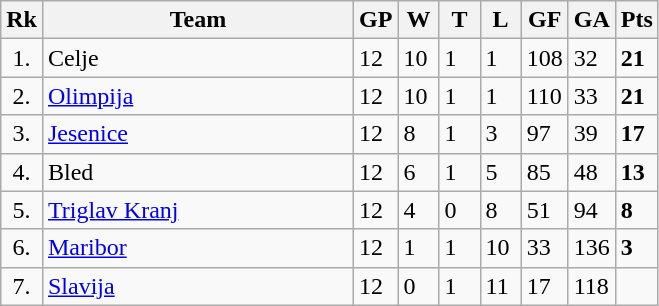<table class="wikitable" style="text-align:left;">
<tr>
<th width=20>Rk</th>
<th width=200>Team</th>
<th width=20 abbr="Games Played">GP</th>
<th width=20 abbr="Won">W</th>
<th width=20 abbr="Tied">T</th>
<th width=20 abbr="Lost">L</th>
<th width=20 abbr="Goals for">GF</th>
<th width=20 abbr="Goals against">GA</th>
<th width=20 abbr="Points">Pts</th>
</tr>
<tr>
<td style="text-align:center;">1.</td>
<td>Celje</td>
<td>12</td>
<td>10</td>
<td>1</td>
<td>1</td>
<td>108</td>
<td>32</td>
<td><strong>21</strong></td>
</tr>
<tr>
<td style="text-align:center;">2.</td>
<td><a href='#'>Olimpija</a></td>
<td>12</td>
<td>10</td>
<td>1</td>
<td>1</td>
<td>110</td>
<td>33</td>
<td><strong>21</strong></td>
</tr>
<tr>
<td style="text-align:center;">3.</td>
<td><a href='#'>Jesenice</a></td>
<td>12</td>
<td>8</td>
<td>1</td>
<td>3</td>
<td>97</td>
<td>39</td>
<td><strong>17</strong></td>
</tr>
<tr>
<td style="text-align:center;">4.</td>
<td>Bled</td>
<td>12</td>
<td>6</td>
<td>1</td>
<td>5</td>
<td>85</td>
<td>48</td>
<td><strong>13</strong></td>
</tr>
<tr>
<td style="text-align:center;">5.</td>
<td><a href='#'>Triglav Kranj</a></td>
<td>12</td>
<td>4</td>
<td>0</td>
<td>8</td>
<td>51</td>
<td>94</td>
<td><strong>8</strong></td>
</tr>
<tr>
<td style="text-align:center;">6.</td>
<td><a href='#'>Maribor</a></td>
<td>12</td>
<td>1</td>
<td>1</td>
<td>10</td>
<td>33</td>
<td>136</td>
<td><strong>3</strong></td>
</tr>
<tr>
<td style="text-align:center;">7.</td>
<td><a href='#'>Slavija</a></td>
<td>12</td>
<td>0</td>
<td>1</td>
<td>11</td>
<td>17</td>
<td>118</td>
<td></td>
</tr>
</table>
